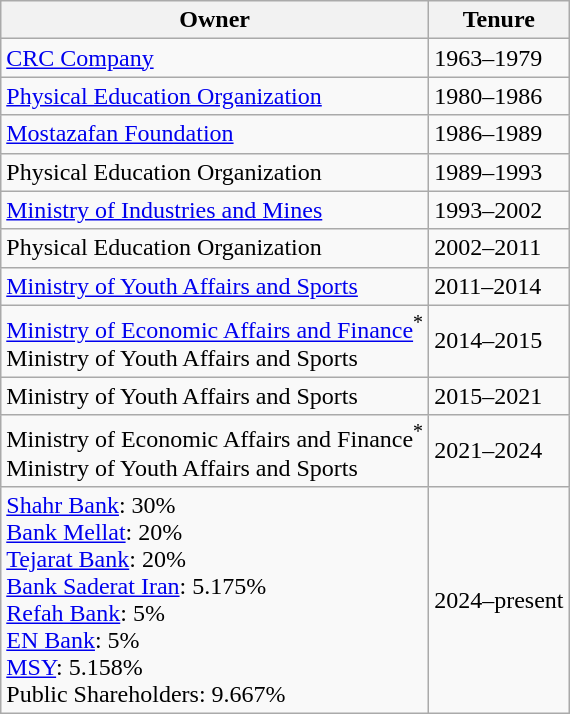<table class=wikitable>
<tr>
<th>Owner</th>
<th>Tenure</th>
</tr>
<tr>
<td> <a href='#'>CRC Company</a></td>
<td>1963–1979</td>
</tr>
<tr>
<td> <a href='#'>Physical Education Organization</a></td>
<td>1980–1986</td>
</tr>
<tr>
<td> <a href='#'>Mostazafan Foundation</a></td>
<td>1986–1989</td>
</tr>
<tr>
<td> Physical Education Organization</td>
<td>1989–1993</td>
</tr>
<tr>
<td> <a href='#'>Ministry of Industries and Mines</a></td>
<td>1993–2002</td>
</tr>
<tr>
<td> Physical Education Organization</td>
<td>2002–2011</td>
</tr>
<tr>
<td> <a href='#'>Ministry of Youth Affairs and Sports</a></td>
<td>2011–2014</td>
</tr>
<tr>
<td> <a href='#'>Ministry of Economic Affairs and Finance</a><sup>*</sup> <br> Ministry of Youth Affairs and Sports</td>
<td>2014–2015</td>
</tr>
<tr>
<td> Ministry of Youth Affairs and Sports</td>
<td>2015–2021</td>
</tr>
<tr>
<td> Ministry of Economic Affairs and Finance<sup>*</sup> <br> Ministry of Youth Affairs and Sports</td>
<td>2021–2024</td>
</tr>
<tr>
<td> <a href='#'>Shahr Bank</a>: 30%<br> <a href='#'>Bank Mellat</a>: 20%<br> <a href='#'>Tejarat Bank</a>: 20%<br> <a href='#'>Bank Saderat Iran</a>:  5.175%<br> <a href='#'>Refah Bank</a>: 5%<br> <a href='#'>EN Bank</a>: 5%<br> <a href='#'>MSY</a>: 5.158%<br>Public Shareholders: 9.667%</td>
<td>2024–present</td>
</tr>
</table>
